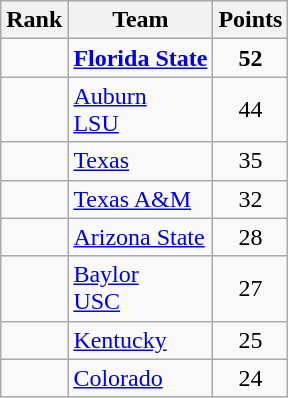<table class="wikitable sortable" style="text-align:center">
<tr>
<th>Rank</th>
<th>Team</th>
<th>Points</th>
</tr>
<tr>
<td></td>
<td align="left"><strong><a href='#'>Florida State</a></strong></td>
<td><strong>52</strong></td>
</tr>
<tr>
<td></td>
<td align="left"><a href='#'>Auburn</a><br><a href='#'>LSU</a></td>
<td>44</td>
</tr>
<tr>
<td></td>
<td align="left"><a href='#'>Texas</a></td>
<td>35</td>
</tr>
<tr>
<td></td>
<td align="left"><a href='#'>Texas A&M</a></td>
<td>32</td>
</tr>
<tr>
<td></td>
<td align="left"><a href='#'>Arizona State</a></td>
<td>28</td>
</tr>
<tr>
<td></td>
<td align="left"><a href='#'>Baylor</a><br><a href='#'>USC</a></td>
<td>27</td>
</tr>
<tr>
<td></td>
<td align="left"><a href='#'>Kentucky</a></td>
<td>25</td>
</tr>
<tr>
<td></td>
<td align="left"><a href='#'>Colorado</a></td>
<td>24</td>
</tr>
</table>
